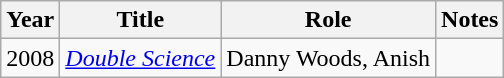<table class="wikitable sortable">
<tr>
<th>Year</th>
<th>Title</th>
<th>Role</th>
<th class="unsortable">Notes</th>
</tr>
<tr>
<td>2008</td>
<td><em><a href='#'>Double Science</a></em></td>
<td>Danny Woods, Anish</td>
<td></td>
</tr>
</table>
